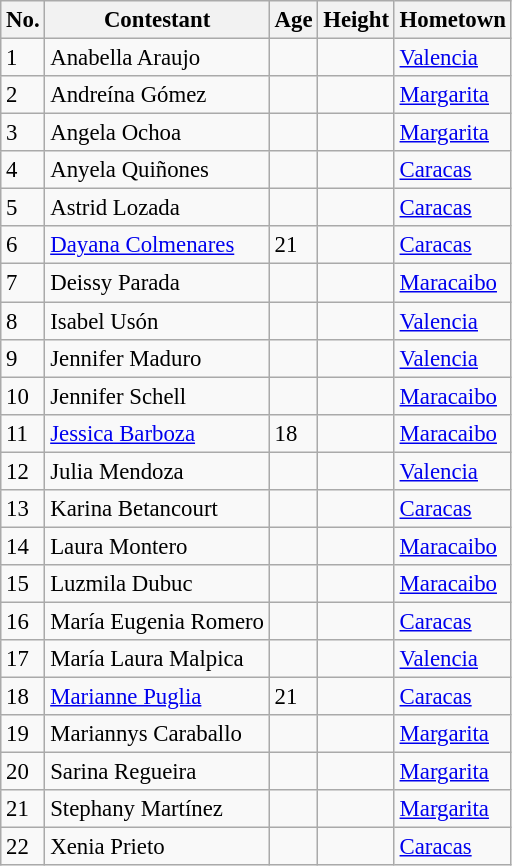<table class="wikitable sortable" style="font-size: 95%;">
<tr>
<th>No.</th>
<th>Contestant</th>
<th>Age</th>
<th>Height</th>
<th>Hometown</th>
</tr>
<tr>
<td>1</td>
<td>Anabella Araujo</td>
<td></td>
<td></td>
<td><a href='#'>Valencia</a></td>
</tr>
<tr>
<td>2</td>
<td>Andreína Gómez</td>
<td></td>
<td></td>
<td><a href='#'>Margarita</a></td>
</tr>
<tr>
<td>3</td>
<td>Angela Ochoa</td>
<td></td>
<td></td>
<td><a href='#'>Margarita</a></td>
</tr>
<tr>
<td>4</td>
<td>Anyela Quiñones</td>
<td></td>
<td></td>
<td><a href='#'>Caracas</a></td>
</tr>
<tr>
<td>5</td>
<td>Astrid Lozada</td>
<td></td>
<td></td>
<td><a href='#'>Caracas</a></td>
</tr>
<tr>
<td>6</td>
<td><a href='#'>Dayana Colmenares</a></td>
<td>21</td>
<td></td>
<td><a href='#'>Caracas</a></td>
</tr>
<tr>
<td>7</td>
<td>Deissy Parada</td>
<td></td>
<td></td>
<td><a href='#'>Maracaibo</a></td>
</tr>
<tr>
<td>8</td>
<td>Isabel Usón</td>
<td></td>
<td></td>
<td><a href='#'>Valencia</a></td>
</tr>
<tr>
<td>9</td>
<td>Jennifer Maduro</td>
<td></td>
<td></td>
<td><a href='#'>Valencia</a></td>
</tr>
<tr>
<td>10</td>
<td>Jennifer Schell</td>
<td></td>
<td></td>
<td><a href='#'>Maracaibo</a></td>
</tr>
<tr>
<td>11</td>
<td><a href='#'>Jessica Barboza</a></td>
<td>18</td>
<td></td>
<td><a href='#'>Maracaibo</a></td>
</tr>
<tr>
<td>12</td>
<td>Julia Mendoza</td>
<td></td>
<td></td>
<td><a href='#'>Valencia</a></td>
</tr>
<tr>
<td>13</td>
<td>Karina Betancourt</td>
<td></td>
<td></td>
<td><a href='#'>Caracas</a></td>
</tr>
<tr>
<td>14</td>
<td>Laura Montero</td>
<td></td>
<td></td>
<td><a href='#'>Maracaibo</a></td>
</tr>
<tr>
<td>15</td>
<td>Luzmila Dubuc</td>
<td></td>
<td></td>
<td><a href='#'>Maracaibo</a></td>
</tr>
<tr>
<td>16</td>
<td>María Eugenia Romero</td>
<td></td>
<td></td>
<td><a href='#'>Caracas</a></td>
</tr>
<tr>
<td>17</td>
<td>María Laura Malpica</td>
<td></td>
<td></td>
<td><a href='#'>Valencia</a></td>
</tr>
<tr>
<td>18</td>
<td><a href='#'>Marianne Puglia</a></td>
<td>21</td>
<td></td>
<td><a href='#'>Caracas</a></td>
</tr>
<tr>
<td>19</td>
<td>Mariannys Caraballo</td>
<td></td>
<td></td>
<td><a href='#'>Margarita</a></td>
</tr>
<tr>
<td>20</td>
<td>Sarina Regueira</td>
<td></td>
<td></td>
<td><a href='#'>Margarita</a></td>
</tr>
<tr>
<td>21</td>
<td>Stephany Martínez</td>
<td></td>
<td></td>
<td><a href='#'>Margarita</a></td>
</tr>
<tr>
<td>22</td>
<td>Xenia Prieto</td>
<td></td>
<td></td>
<td><a href='#'>Caracas</a></td>
</tr>
</table>
